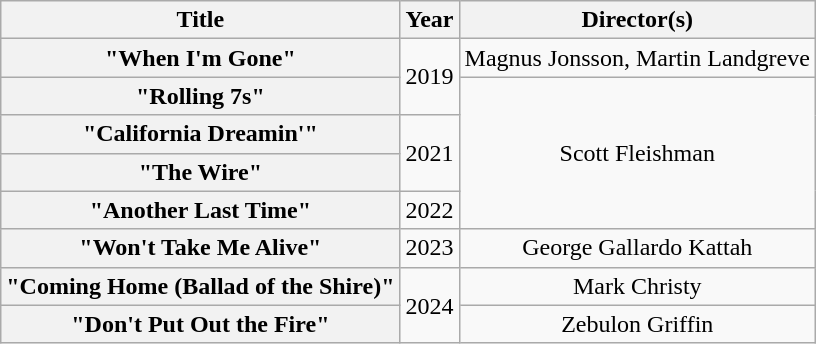<table class="wikitable plainrowheaders" style="text-align:center;">
<tr>
<th>Title</th>
<th>Year</th>
<th>Director(s)</th>
</tr>
<tr>
<th scope="row">"When I'm Gone"</th>
<td rowspan="2">2019</td>
<td>Magnus Jonsson, Martin Landgreve</td>
</tr>
<tr>
<th scope="row">"Rolling 7s"</th>
<td rowspan="4">Scott Fleishman</td>
</tr>
<tr>
<th scope="row">"California Dreamin'"</th>
<td rowspan="2">2021</td>
</tr>
<tr>
<th scope="row">"The Wire"</th>
</tr>
<tr>
<th scope="row">"Another Last Time"</th>
<td>2022</td>
</tr>
<tr>
<th scope="row">"Won't Take Me Alive"</th>
<td>2023</td>
<td>George Gallardo Kattah</td>
</tr>
<tr>
<th scope="row">"Coming Home (Ballad of the Shire)"</th>
<td rowspan="2">2024</td>
<td>Mark Christy</td>
</tr>
<tr>
<th scope="row">"Don't Put Out the Fire"</th>
<td>Zebulon Griffin</td>
</tr>
</table>
